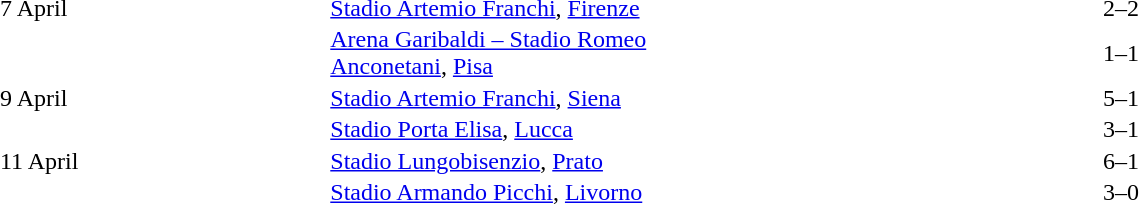<table cellspacing=1 width=70%>
<tr>
<th width=25%></th>
<th width=30%></th>
<th width=15%></th>
<th width=30%></th>
</tr>
<tr>
<td>7 April</td>
<td><a href='#'>Stadio Artemio Franchi</a>,  <a href='#'>Firenze</a></td>
<td align=right></td>
<td align=center>2–2</td>
<td></td>
</tr>
<tr>
<td></td>
<td><a href='#'>Arena Garibaldi – Stadio Romeo Anconetani</a>, <a href='#'>Pisa</a></td>
<td align=right></td>
<td align=center>1–1</td>
<td></td>
</tr>
<tr>
<td>9 April</td>
<td><a href='#'> Stadio Artemio Franchi</a>, <a href='#'>Siena</a></td>
<td align=right></td>
<td align=center>5–1</td>
<td></td>
</tr>
<tr>
<td></td>
<td><a href='#'>Stadio Porta Elisa</a>, <a href='#'>Lucca</a></td>
<td align=right></td>
<td align=center>3–1</td>
<td></td>
</tr>
<tr>
<td>11 April</td>
<td><a href='#'>Stadio Lungobisenzio</a>, <a href='#'>Prato</a></td>
<td align=right></td>
<td align=center>6–1</td>
<td></td>
</tr>
<tr>
<td></td>
<td><a href='#'>Stadio Armando Picchi</a>, <a href='#'>Livorno</a></td>
<td align=right></td>
<td align=center>3–0</td>
<td></td>
</tr>
</table>
